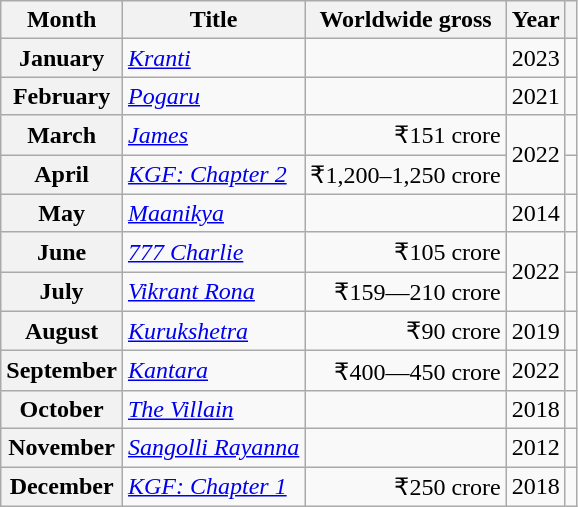<table class="wikitable sortable plainrowheaders">
<tr>
<th scope="col">Month</th>
<th scope="col">Title</th>
<th scope="col">Worldwide gross</th>
<th scope="col">Year</th>
<th scope="col" class="unsortable"></th>
</tr>
<tr>
<th scope="row">January</th>
<td><em><a href='#'>Kranti</a></em></td>
<td align="right"></td>
<td align="center">2023</td>
<td align="center"></td>
</tr>
<tr>
<th scope="row">February</th>
<td><em><a href='#'>Pogaru</a></em></td>
<td align="right"></td>
<td align="center">2021</td>
<td align="center"></td>
</tr>
<tr>
<th scope="row">March</th>
<td><em><a href='#'>James</a></em></td>
<td align="right">₹151 crore</td>
<td rowspan=2>2022</td>
<td align="center"></td>
</tr>
<tr>
<th scope="row">April</th>
<td><em><a href='#'>KGF: Chapter 2</a></em></td>
<td align="right">₹1,200–1,250 crore</td>
<td align="center"></td>
</tr>
<tr>
<th scope="row">May</th>
<td><em><a href='#'>Maanikya</a></em></td>
<td align="right"></td>
<td align="center">2014</td>
<td align="center"></td>
</tr>
<tr>
<th scope="row">June</th>
<td><em><a href='#'>777 Charlie</a></em></td>
<td align="right">₹105 crore</td>
<td rowspan=2>2022</td>
<td align="center"></td>
</tr>
<tr>
<th scope="row">July</th>
<td><em><a href='#'>Vikrant Rona</a></em></td>
<td align="right">₹159—210 crore</td>
<td align="center"></td>
</tr>
<tr>
<th scope="row">August</th>
<td><em><a href='#'>Kurukshetra</a></em></td>
<td align="right">₹90 crore</td>
<td align="center">2019</td>
<td align="center"></td>
</tr>
<tr>
<th scope="row">September</th>
<td><em><a href='#'>Kantara</a></em></td>
<td align="right">₹400—450 crore</td>
<td align="center">2022</td>
<td align="center"></td>
</tr>
<tr>
<th scope="row">October</th>
<td><em><a href='#'>The Villain</a></em></td>
<td align="right"></td>
<td align="center">2018</td>
<td align="center"></td>
</tr>
<tr>
<th scope="row">November</th>
<td><em><a href='#'>Sangolli Rayanna</a></em></td>
<td align="right"></td>
<td align="center">2012</td>
<td align="center"></td>
</tr>
<tr>
<th scope="row">December</th>
<td><em><a href='#'>KGF: Chapter 1</a></em></td>
<td align="right">₹250 crore</td>
<td align="center">2018</td>
<td align="center"></td>
</tr>
</table>
